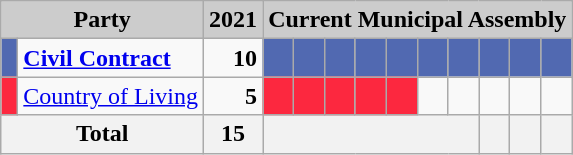<table class="wikitable">
<tr>
<th colspan="2" style="background:#ccc">Party</th>
<th style="background:#ccc">2021</th>
<th colspan="10" style="background:#ccc">Current Municipal Assembly</th>
</tr>
<tr>
<td style="background-color: #5169B1"> </td>
<td><a href='#'><strong>Civil Contract</strong></a></td>
<td style="text-align: right"><strong>10</strong></td>
<td style="background-color: #5169B1"> </td>
<td style="background-color: #5169B1"> </td>
<td style="background-color: #5169B1"> </td>
<td style="background-color: #5169B1"> </td>
<td style="background-color: #5169B1"> </td>
<td style="background-color: #5169B1"> </td>
<td style="background-color: #5169B1"> </td>
<td style="background-color: #5169B1"> </td>
<td style="background-color: #5169B1"> </td>
<td style="background-color: #5169B1"> </td>
</tr>
<tr>
<td style="background-color: #FC283F"> </td>
<td><a href='#'>Country of Living</a></td>
<td style="text-align: right"><strong>5</strong></td>
<td style="background-color: #FC283F"> </td>
<td style="background-color: #FC283F"> </td>
<td style="background-color: #FC283F"> </td>
<td style="background-color: #FC283F"> </td>
<td style="background-color: #FC283F"> </td>
<td></td>
<td></td>
<td></td>
<td></td>
<td></td>
</tr>
<tr>
<th colspan="2">Total</th>
<th align="right">15</th>
<th colspan="7"> </th>
<th></th>
<th></th>
<th></th>
</tr>
</table>
